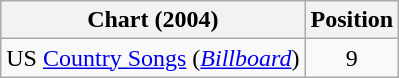<table class="wikitable sortable">
<tr>
<th scope="col">Chart (2004)</th>
<th scope="col">Position</th>
</tr>
<tr>
<td>US <a href='#'>Country Songs</a> (<em><a href='#'>Billboard</a></em>)</td>
<td align="center">9</td>
</tr>
</table>
